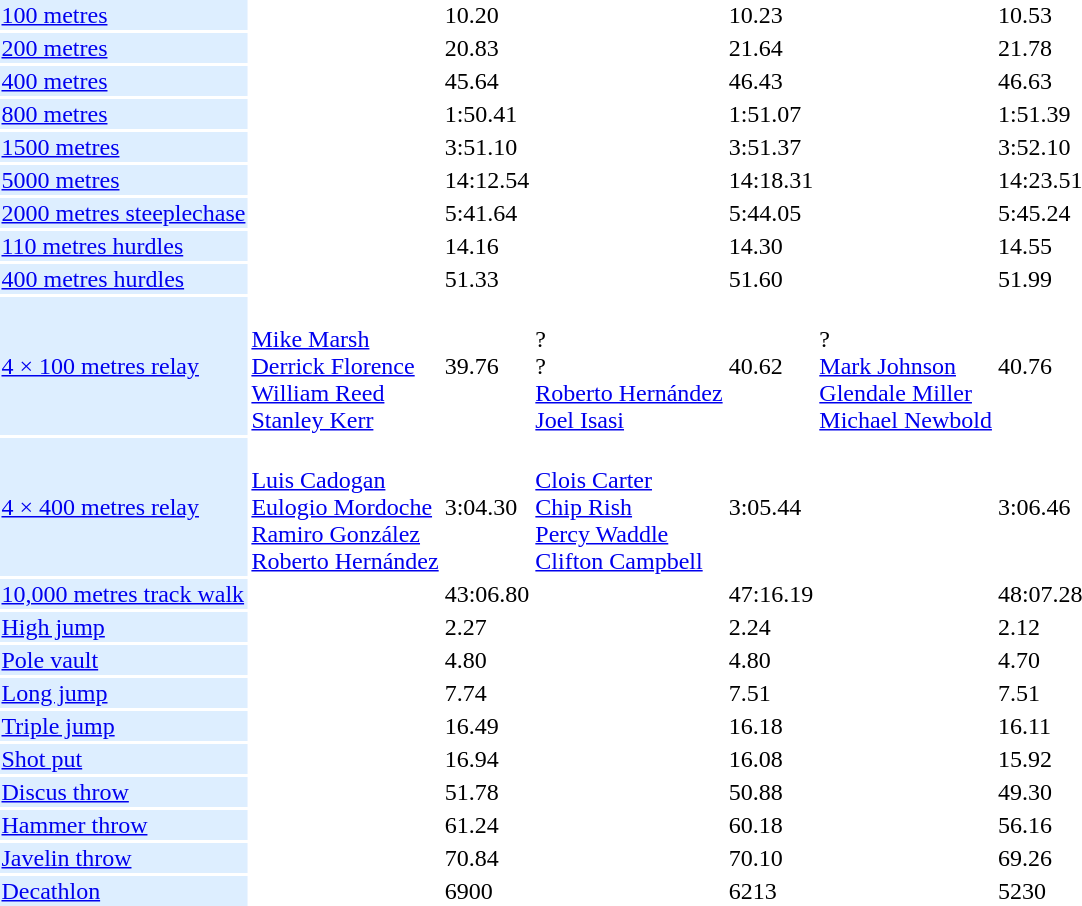<table>
<tr>
<td bgcolor = DDEEFF><a href='#'>100 metres</a></td>
<td></td>
<td>10.20</td>
<td></td>
<td>10.23</td>
<td></td>
<td>10.53</td>
</tr>
<tr>
<td bgcolor = DDEEFF><a href='#'>200 metres</a></td>
<td></td>
<td>20.83</td>
<td></td>
<td>21.64</td>
<td></td>
<td>21.78</td>
</tr>
<tr>
<td bgcolor = DDEEFF><a href='#'>400 metres</a></td>
<td></td>
<td>45.64</td>
<td></td>
<td>46.43</td>
<td></td>
<td>46.63</td>
</tr>
<tr>
<td bgcolor = DDEEFF><a href='#'>800 metres</a></td>
<td></td>
<td>1:50.41</td>
<td></td>
<td>1:51.07</td>
<td></td>
<td>1:51.39</td>
</tr>
<tr>
<td bgcolor = DDEEFF><a href='#'>1500 metres</a></td>
<td></td>
<td>3:51.10</td>
<td></td>
<td>3:51.37</td>
<td></td>
<td>3:52.10</td>
</tr>
<tr>
<td bgcolor = DDEEFF><a href='#'>5000 metres</a></td>
<td></td>
<td>14:12.54</td>
<td></td>
<td>14:18.31</td>
<td></td>
<td>14:23.51</td>
</tr>
<tr>
<td bgcolor = DDEEFF><a href='#'>2000 metres steeplechase</a></td>
<td></td>
<td>5:41.64</td>
<td></td>
<td>5:44.05</td>
<td></td>
<td>5:45.24</td>
</tr>
<tr>
<td bgcolor = DDEEFF><a href='#'>110 metres hurdles</a></td>
<td></td>
<td>14.16</td>
<td></td>
<td>14.30</td>
<td></td>
<td>14.55</td>
</tr>
<tr>
<td bgcolor = DDEEFF><a href='#'>400 metres hurdles</a></td>
<td></td>
<td>51.33</td>
<td></td>
<td>51.60</td>
<td></td>
<td>51.99</td>
</tr>
<tr>
<td bgcolor = DDEEFF><a href='#'>4 × 100 metres relay</a></td>
<td><br><a href='#'>Mike Marsh</a><br><a href='#'>Derrick Florence</a><br><a href='#'>William Reed</a><br><a href='#'>Stanley Kerr</a></td>
<td>39.76</td>
<td><br>?<br>?<br><a href='#'>Roberto Hernández</a><br><a href='#'>Joel Isasi</a></td>
<td>40.62</td>
<td><br>?<br><a href='#'>Mark Johnson</a><br><a href='#'>Glendale Miller</a><br><a href='#'>Michael Newbold</a></td>
<td>40.76</td>
</tr>
<tr>
<td bgcolor = DDEEFF><a href='#'>4 × 400 metres relay</a></td>
<td><br><a href='#'>Luis Cadogan</a><br><a href='#'>Eulogio Mordoche</a><br><a href='#'>Ramiro González</a><br><a href='#'>Roberto Hernández</a></td>
<td>3:04.30</td>
<td><br><a href='#'>Clois Carter</a><br><a href='#'>Chip Rish</a><br><a href='#'>Percy Waddle</a><br><a href='#'>Clifton Campbell</a></td>
<td>3:05.44</td>
<td></td>
<td>3:06.46</td>
</tr>
<tr>
<td bgcolor = DDEEFF><a href='#'>10,000 metres track walk</a></td>
<td></td>
<td>43:06.80</td>
<td></td>
<td>47:16.19</td>
<td></td>
<td>48:07.28</td>
</tr>
<tr>
<td bgcolor = DDEEFF><a href='#'>High jump</a></td>
<td></td>
<td>2.27</td>
<td></td>
<td>2.24</td>
<td></td>
<td>2.12</td>
</tr>
<tr>
<td bgcolor = DDEEFF><a href='#'>Pole vault</a></td>
<td></td>
<td>4.80</td>
<td></td>
<td>4.80</td>
<td></td>
<td>4.70</td>
</tr>
<tr>
<td bgcolor = DDEEFF><a href='#'>Long jump</a></td>
<td></td>
<td>7.74</td>
<td></td>
<td>7.51</td>
<td></td>
<td>7.51</td>
</tr>
<tr>
<td bgcolor = DDEEFF><a href='#'>Triple jump</a></td>
<td></td>
<td>16.49</td>
<td></td>
<td>16.18</td>
<td></td>
<td>16.11</td>
</tr>
<tr>
<td bgcolor = DDEEFF><a href='#'>Shot put</a></td>
<td></td>
<td>16.94</td>
<td></td>
<td>16.08</td>
<td></td>
<td>15.92</td>
</tr>
<tr>
<td bgcolor = DDEEFF><a href='#'>Discus throw</a></td>
<td></td>
<td>51.78</td>
<td></td>
<td>50.88</td>
<td></td>
<td>49.30</td>
</tr>
<tr>
<td bgcolor = DDEEFF><a href='#'>Hammer throw</a></td>
<td></td>
<td>61.24</td>
<td></td>
<td>60.18</td>
<td></td>
<td>56.16</td>
</tr>
<tr>
<td bgcolor = DDEEFF><a href='#'>Javelin throw</a></td>
<td></td>
<td>70.84</td>
<td></td>
<td>70.10</td>
<td></td>
<td>69.26</td>
</tr>
<tr>
<td bgcolor = DDEEFF><a href='#'>Decathlon</a></td>
<td></td>
<td>6900</td>
<td></td>
<td>6213</td>
<td></td>
<td>5230</td>
</tr>
</table>
